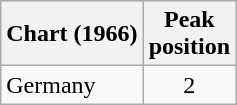<table class="wikitable">
<tr>
<th>Chart (1966)</th>
<th>Peak<br>position</th>
</tr>
<tr>
<td>Germany</td>
<td align="center">2</td>
</tr>
</table>
